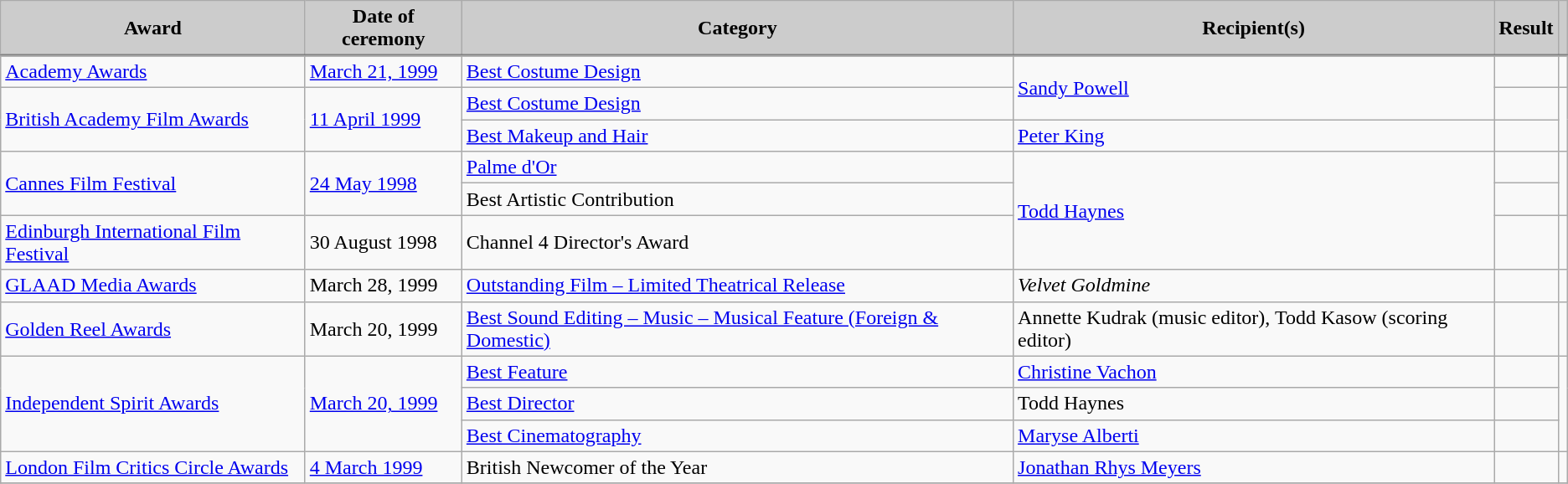<table class="wikitable">
<tr style="text-align:center;">
<th style="background:#ccc;">Award</th>
<th style="background:#ccc;">Date of ceremony</th>
<th style="background:#ccc;">Category</th>
<th style="background:#ccc;">Recipient(s)</th>
<th style="background:#ccc;">Result</th>
<th style="background:#ccc;"></th>
</tr>
<tr style="border-top:2px solid gray;">
</tr>
<tr>
<td><a href='#'>Academy Awards</a></td>
<td><a href='#'>March 21, 1999</a></td>
<td><a href='#'>Best Costume Design</a></td>
<td rowspan="2"><a href='#'>Sandy Powell</a></td>
<td></td>
<td></td>
</tr>
<tr>
<td rowspan="2"><a href='#'>British Academy Film Awards</a></td>
<td rowspan="2"><a href='#'>11 April 1999</a></td>
<td><a href='#'>Best Costume Design</a></td>
<td></td>
<td rowspan="2"></td>
</tr>
<tr>
<td><a href='#'>Best Makeup and Hair</a></td>
<td><a href='#'>Peter King</a></td>
<td></td>
</tr>
<tr>
<td rowspan="2"><a href='#'>Cannes Film Festival</a></td>
<td rowspan="2"><a href='#'>24 May 1998</a></td>
<td><a href='#'>Palme d'Or</a></td>
<td rowspan="3"><a href='#'>Todd Haynes</a></td>
<td></td>
<td rowspan="2"></td>
</tr>
<tr>
<td>Best Artistic Contribution</td>
<td></td>
</tr>
<tr>
<td><a href='#'>Edinburgh International Film Festival</a></td>
<td>30 August 1998</td>
<td>Channel 4 Director's Award</td>
<td></td>
<td></td>
</tr>
<tr>
<td><a href='#'>GLAAD Media Awards</a></td>
<td>March 28, 1999</td>
<td><a href='#'>Outstanding Film – Limited Theatrical Release</a></td>
<td><em>Velvet Goldmine</em></td>
<td></td>
<td></td>
</tr>
<tr>
<td><a href='#'>Golden Reel Awards</a></td>
<td>March 20, 1999</td>
<td><a href='#'>Best Sound Editing – Music – Musical Feature (Foreign & Domestic)</a></td>
<td>Annette Kudrak (music editor), Todd Kasow (scoring editor)</td>
<td></td>
<td></td>
</tr>
<tr>
<td rowspan="3"><a href='#'>Independent Spirit Awards</a></td>
<td rowspan="3"><a href='#'>March 20, 1999</a></td>
<td><a href='#'>Best Feature</a></td>
<td><a href='#'>Christine Vachon</a></td>
<td></td>
<td rowspan="3"></td>
</tr>
<tr>
<td><a href='#'>Best Director</a></td>
<td>Todd Haynes</td>
<td></td>
</tr>
<tr>
<td><a href='#'>Best Cinematography</a></td>
<td><a href='#'>Maryse Alberti</a></td>
<td></td>
</tr>
<tr>
<td><a href='#'>London Film Critics Circle Awards</a></td>
<td><a href='#'>4 March 1999</a></td>
<td>British Newcomer of the Year</td>
<td><a href='#'>Jonathan Rhys Meyers</a></td>
<td></td>
<td></td>
</tr>
<tr>
</tr>
</table>
